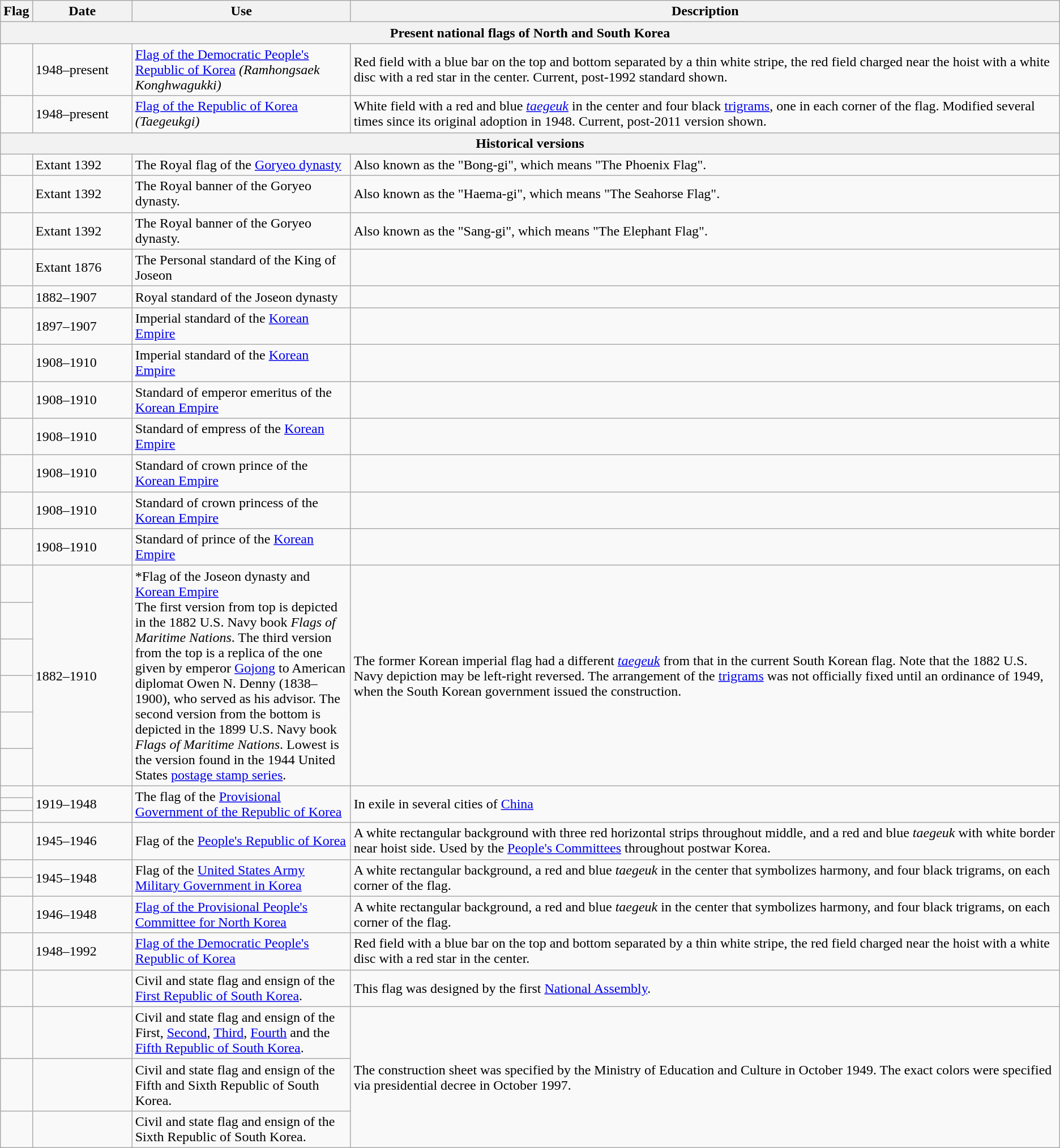<table class="wikitable">
<tr>
<th>Flag</th>
<th width="110px">Date</th>
<th style="width:250px">Use</th>
<th style="min-width:250px">Description</th>
</tr>
<tr>
<th colspan="4">Present national flags of North and South Korea</th>
</tr>
<tr>
<td></td>
<td>1948–present</td>
<td><a href='#'>Flag of the Democratic People's Republic of Korea</a><em> (Ramhongsaek Konghwagukki)</em></td>
<td>Red field with a blue bar on the top and bottom separated by a thin white stripe, the red field charged near the hoist with a white disc with a red star in the center. Current, post-1992 standard shown.</td>
</tr>
<tr>
<td></td>
<td>1948–present</td>
<td><a href='#'>Flag of the Republic of Korea</a><em> (Taegeukgi)</em></td>
<td>White field with a red and blue <em><a href='#'>taegeuk</a></em> in the center and four black <a href='#'>trigrams</a>, one in each corner of the flag. Modified several times since its original adoption in 1948. Current, post-2011 version shown.</td>
</tr>
<tr>
<th colspan="4">Historical versions</th>
</tr>
<tr>
<td></td>
<td>Extant 1392</td>
<td> The Royal flag of the <a href='#'>Goryeo dynasty</a></td>
<td>Also known as the "Bong-gi", which means "The Phoenix Flag".</td>
</tr>
<tr>
<td></td>
<td>Extant 1392</td>
<td> The Royal banner of the Goryeo dynasty.</td>
<td>Also known as the "Haema-gi", which means "The Seahorse Flag".</td>
</tr>
<tr>
<td></td>
<td>Extant 1392</td>
<td> The Royal banner of the Goryeo dynasty.</td>
<td>Also known as the "Sang-gi", which means "The Elephant Flag".</td>
</tr>
<tr>
<td></td>
<td>Extant 1876</td>
<td> The Personal standard of the King of Joseon</td>
<td></td>
</tr>
<tr>
<td></td>
<td>1882–1907</td>
<td> Royal standard of the Joseon dynasty</td>
<td></td>
</tr>
<tr>
<td></td>
<td>1897–1907</td>
<td> Imperial standard of the <a href='#'>Korean Empire</a></td>
<td></td>
</tr>
<tr>
<td></td>
<td>1908–1910</td>
<td> Imperial standard of the <a href='#'>Korean Empire</a></td>
<td></td>
</tr>
<tr>
<td></td>
<td>1908–1910</td>
<td> Standard of emperor emeritus of the <a href='#'>Korean Empire</a></td>
<td></td>
</tr>
<tr>
<td></td>
<td>1908–1910</td>
<td> Standard of empress of the <a href='#'>Korean Empire</a></td>
<td></td>
</tr>
<tr>
<td></td>
<td>1908–1910</td>
<td> Standard of crown prince of the <a href='#'>Korean Empire</a></td>
<td></td>
</tr>
<tr>
<td></td>
<td>1908–1910</td>
<td> Standard of crown princess of the <a href='#'>Korean Empire</a></td>
<td></td>
</tr>
<tr>
<td></td>
<td>1908–1910</td>
<td> Standard of prince of the <a href='#'>Korean Empire</a></td>
<td></td>
</tr>
<tr>
<td></td>
<td rowspan="6">1882–1910</td>
<td rowspan="6"> *Flag of the Joseon dynasty and <a href='#'>Korean Empire</a><br>The first version from top is depicted in the 1882 U.S. Navy book <em>Flags of Maritime Nations</em>. The third version from the top is a replica of the one given by emperor <a href='#'>Gojong</a> to American diplomat Owen N. Denny (1838–1900), who served as his advisor. The second version from the bottom is depicted in the 1899 U.S. Navy book <em>Flags of Maritime Nations</em>. Lowest is the version found in the 1944 United States <a href='#'>postage stamp series</a>.</td>
<td rowspan="6">The former Korean imperial flag had a different <em><a href='#'>taegeuk</a></em> from that in the current South Korean flag. Note that the 1882 U.S. Navy depiction may be left-right reversed. The arrangement of the <a href='#'>trigrams</a> was not officially fixed until an ordinance of 1949, when the South Korean government issued the construction.</td>
</tr>
<tr>
<td></td>
</tr>
<tr>
<td></td>
</tr>
<tr>
<td></td>
</tr>
<tr>
<td></td>
</tr>
<tr>
<td></td>
</tr>
<tr>
<td></td>
<td rowspan="3">1919–1948</td>
<td rowspan="3"> The flag of the <a href='#'>Provisional Government of the Republic of Korea</a></td>
<td rowspan="3">In exile in several cities of <a href='#'>China</a></td>
</tr>
<tr>
<td></td>
</tr>
<tr>
<td></td>
</tr>
<tr>
<td></td>
<td>1945–1946</td>
<td> Flag of the <a href='#'>People's Republic of Korea</a></td>
<td>A white rectangular background with three red horizontal strips throughout middle, and a red and blue <em>taegeuk</em> with white border near hoist side. Used by the <a href='#'>People's Committees</a> throughout postwar Korea.</td>
</tr>
<tr>
<td></td>
<td rowspan="2">1945–1948</td>
<td rowspan="2"> Flag of the <a href='#'>United States Army Military Government in Korea</a></td>
<td rowspan="2">A white rectangular background, a red and blue <em>taegeuk</em> in the center that symbolizes harmony, and four black trigrams, on each corner of the flag.</td>
</tr>
<tr>
<td></td>
</tr>
<tr>
<td></td>
<td>1946–1948</td>
<td><a href='#'>Flag of the Provisional People's Committee for North Korea</a></td>
<td>A white rectangular background, a red and blue <em>taegeuk</em> in the center that symbolizes harmony, and four black trigrams, on each corner of the flag.</td>
</tr>
<tr>
<td></td>
<td>1948–1992</td>
<td><a href='#'>Flag of the Democratic People's Republic of Korea</a></td>
<td>Red field with a blue bar on the top and bottom separated by a thin white stripe, the red field charged near the hoist with a white disc with a red star in the center.</td>
</tr>
<tr>
<td></td>
<td></td>
<td>Civil and state flag and ensign of the <a href='#'>First Republic of South Korea</a>.</td>
<td>This flag was designed by the first <a href='#'>National Assembly</a>.</td>
</tr>
<tr>
<td></td>
<td></td>
<td>Civil and state flag and ensign of the First, <a href='#'>Second</a>, <a href='#'>Third</a>, <a href='#'>Fourth</a> and the <a href='#'>Fifth Republic of South Korea</a>.</td>
<td rowspan="3">The construction sheet was specified by the Ministry of Education and Culture in October 1949. The exact colors were specified via presidential decree in October 1997.</td>
</tr>
<tr>
<td></td>
<td></td>
<td>Civil and state flag and ensign of the Fifth and Sixth Republic of South Korea.</td>
</tr>
<tr>
<td></td>
<td></td>
<td>Civil and state flag and ensign of the Sixth Republic of South Korea.</td>
</tr>
</table>
